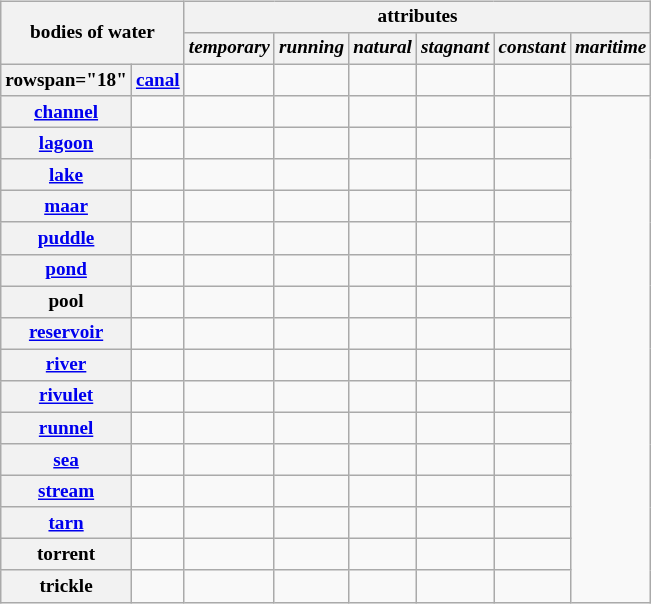<table class="wikitable" style="text-align: center; margin-right: 2em; float: left; font-size: 80%">
<tr>
<th rowspan="2" colspan="2">bodies of water</th>
<th colspan="8">attributes</th>
</tr>
<tr>
<th><em>temporary</em></th>
<th><em>running</em></th>
<th><em>natural</em></th>
<th><em>stagnant</em></th>
<th><em>constant</em></th>
<th><em>maritime</em></th>
</tr>
<tr>
<th>rowspan="18" </th>
<th><a href='#'>canal</a></th>
<td></td>
<td></td>
<td></td>
<td></td>
<td></td>
<td></td>
</tr>
<tr>
<th><a href='#'>channel</a></th>
<td></td>
<td></td>
<td></td>
<td></td>
<td></td>
<td></td>
</tr>
<tr>
<th><a href='#'>lagoon</a></th>
<td></td>
<td></td>
<td></td>
<td></td>
<td></td>
<td></td>
</tr>
<tr>
<th><a href='#'>lake</a></th>
<td></td>
<td></td>
<td></td>
<td></td>
<td></td>
<td></td>
</tr>
<tr>
<th><a href='#'>maar</a></th>
<td></td>
<td></td>
<td></td>
<td></td>
<td></td>
<td></td>
</tr>
<tr>
<th><a href='#'>puddle</a></th>
<td></td>
<td></td>
<td></td>
<td></td>
<td></td>
<td></td>
</tr>
<tr>
<th><a href='#'>pond</a></th>
<td></td>
<td></td>
<td></td>
<td></td>
<td></td>
<td></td>
</tr>
<tr>
<th>pool</th>
<td></td>
<td></td>
<td></td>
<td></td>
<td></td>
<td></td>
</tr>
<tr>
<th><a href='#'>reservoir</a></th>
<td></td>
<td></td>
<td></td>
<td></td>
<td></td>
<td></td>
</tr>
<tr>
<th><a href='#'>river</a></th>
<td></td>
<td></td>
<td></td>
<td></td>
<td></td>
<td></td>
</tr>
<tr>
<th><a href='#'>rivulet</a></th>
<td></td>
<td></td>
<td></td>
<td></td>
<td></td>
<td></td>
</tr>
<tr>
<th><a href='#'>runnel</a></th>
<td></td>
<td></td>
<td></td>
<td></td>
<td></td>
<td></td>
</tr>
<tr>
<th><a href='#'>sea</a></th>
<td></td>
<td></td>
<td></td>
<td></td>
<td></td>
<td></td>
</tr>
<tr>
<th><a href='#'>stream</a></th>
<td></td>
<td></td>
<td></td>
<td></td>
<td></td>
<td></td>
</tr>
<tr>
<th><a href='#'>tarn</a></th>
<td></td>
<td></td>
<td></td>
<td></td>
<td></td>
<td></td>
</tr>
<tr>
<th>torrent</th>
<td></td>
<td></td>
<td></td>
<td></td>
<td></td>
<td></td>
</tr>
<tr>
<th>trickle</th>
<td></td>
<td></td>
<td></td>
<td></td>
<td></td>
<td></td>
</tr>
</table>
